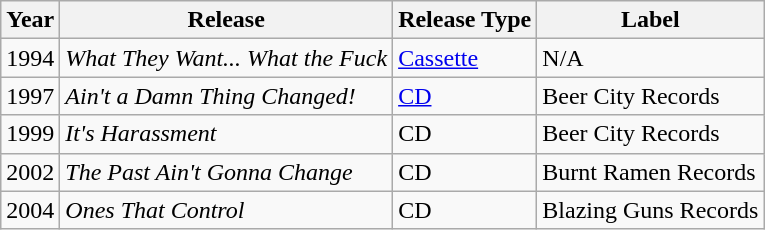<table class="wikitable">
<tr>
<th>Year</th>
<th>Release</th>
<th>Release Type</th>
<th>Label</th>
</tr>
<tr>
<td>1994</td>
<td><em>What They Want... What the Fuck</em></td>
<td><a href='#'>Cassette</a></td>
<td>N/A</td>
</tr>
<tr>
<td>1997</td>
<td><em>Ain't a Damn Thing Changed!</em></td>
<td><a href='#'>CD</a></td>
<td>Beer City Records</td>
</tr>
<tr>
<td>1999</td>
<td><em>It's Harassment</em></td>
<td>CD</td>
<td>Beer City Records</td>
</tr>
<tr>
<td>2002</td>
<td><em>The Past Ain't Gonna Change</em></td>
<td>CD</td>
<td>Burnt Ramen Records</td>
</tr>
<tr>
<td>2004</td>
<td><em>Ones That Control</em></td>
<td>CD</td>
<td>Blazing Guns Records</td>
</tr>
</table>
